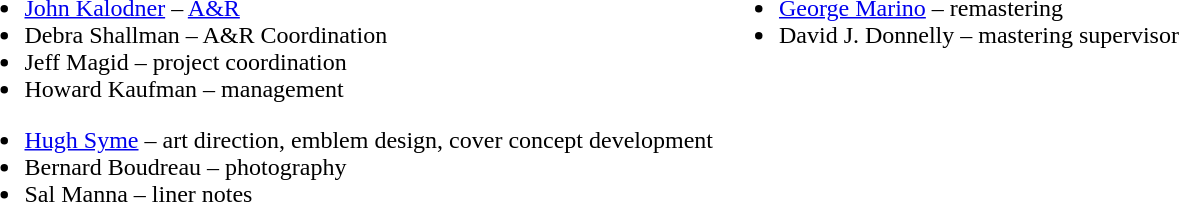<table>
<tr>
<td valign=top><br><ul><li><a href='#'>John Kalodner</a> – <a href='#'>A&R</a></li><li>Debra Shallman – A&R Coordination</li><li>Jeff Magid – project coordination</li><li>Howard Kaufman – management</li></ul><ul><li><a href='#'>Hugh Syme</a> – art direction, emblem design, cover concept development</li><li>Bernard Boudreau – photography</li><li>Sal Manna – liner notes</li></ul></td>
<td valign=top><br><ul><li><a href='#'>George Marino</a> – remastering</li><li>David J. Donnelly – mastering supervisor</li></ul></td>
</tr>
</table>
